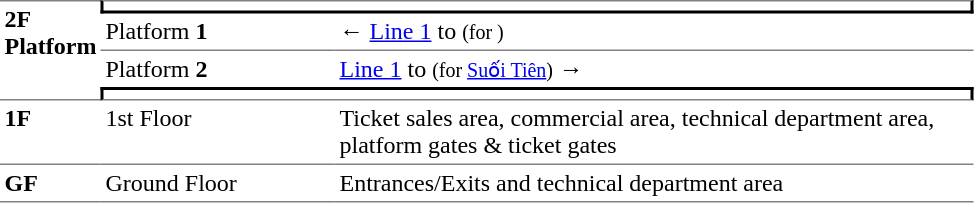<table border=0 cellspacing=0 cellpadding=3>
<tr>
<td style="border-bottom:solid 1px gray;vertical-align:top;border-top:solid 1px gray;" rowspan=4;><strong>2F<br>Platform</strong></td>
<td style="border-top:solid 1px gray;border-right:solid 2px black;border-left:solid 2px black;border-bottom:solid 2px black;text-align:center;" colspan=2></td>
</tr>
<tr>
<td style="border-bottom:solid 1px gray;" width=150>Platform <span><strong>1</strong></span></td>
<td style="border-bottom:solid 1px gray;" width=390>←  <a href='#'>Line 1</a> to  <small>(for )</small></td>
</tr>
<tr>
<td>Platform <span><strong>2</strong></span></td>
<td>  <a href='#'>Line 1</a> to  <small>(for <a href='#'>Suối Tiên</a>)</small> →</td>
</tr>
<tr>
<td style="border-top:solid 2px black;border-right:solid 2px black;border-left:solid 2px black;border-bottom:solid 1px gray;text-align:center;" colspan=2></td>
</tr>
<tr>
<td style="vertical-align:top"><strong>1F</strong></td>
<td style="vertical-align:top">1st Floor</td>
<td style="vertical-align:top">Ticket sales area, commercial area, technical department area, platform gates & ticket gates</td>
</tr>
<tr>
<td style="border-bottom:solid 1px gray;border-top:solid 1px gray; vertical-align:top" width=50><strong>GF</strong></td>
<td style="border-top:solid 1px gray;border-bottom:solid 1px gray; vertical-align:top" width=100>Ground Floor</td>
<td style="border-top:solid 1px gray;border-bottom:solid 1px gray; vertical-align:top" width=420>Entrances/Exits and technical department area</td>
</tr>
</table>
